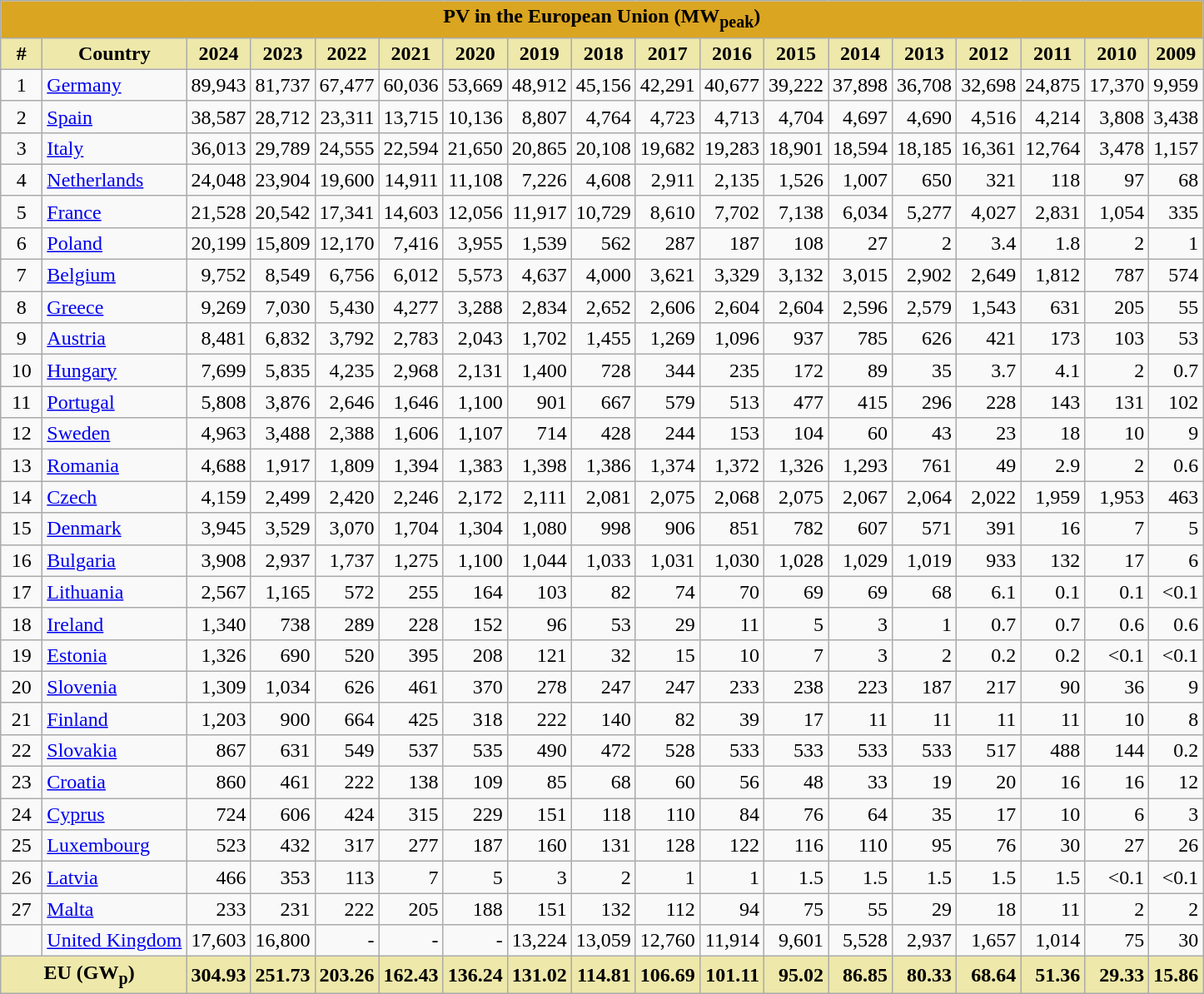<table class="wikitable sortable">
<tr>
<th colspan="18" style="background-color: GoldenRod;" align="center">PV in the European Union (MW<sub>peak</sub>)</th>
</tr>
<tr>
<th style="background-color: PaleGoldenRod; width: 26px;" class="unsortable">#</th>
<th style="background-color: PaleGoldenRod;">Country</th>
<th style="background-color: PaleGoldenRod;">2024</th>
<th style="background-color: PaleGoldenRod;">2023</th>
<th style="background-color: PaleGoldenRod;">2022</th>
<th style="background-color: PaleGoldenRod;">2021</th>
<th style="background-color: PaleGoldenRod;">2020</th>
<th style="background-color: PaleGoldenRod;">2019</th>
<th style="background-color: PaleGoldenRod;">2018</th>
<th style="background-color: PaleGoldenRod;">2017</th>
<th style="background-color: PaleGoldenRod;">2016</th>
<th style="background-color: PaleGoldenRod;">2015</th>
<th style="background-color: PaleGoldenRod;">2014</th>
<th style="background-color: PaleGoldenRod;">2013</th>
<th style="background-color: PaleGoldenRod;">2012</th>
<th style="background-color: PaleGoldenRod;">2011</th>
<th style="background-color: PaleGoldenRod;">2010</th>
<th style="background-color: PaleGoldenRod;">2009</th>
</tr>
<tr align=right>
<td align=center>1</td>
<td align=left> <a href='#'>Germany</a></td>
<td>89,943</td>
<td>81,737</td>
<td>67,477</td>
<td>60,036</td>
<td>53,669</td>
<td>48,912</td>
<td>45,156</td>
<td>42,291</td>
<td>40,677</td>
<td>39,222</td>
<td>37,898</td>
<td>36,708</td>
<td>32,698</td>
<td>24,875</td>
<td>17,370</td>
<td>9,959</td>
</tr>
<tr align="right">
<td align="center">2</td>
<td align="left"> <a href='#'>Spain</a></td>
<td>38,587</td>
<td>28,712</td>
<td>23,311</td>
<td>13,715</td>
<td>10,136</td>
<td>8,807</td>
<td>4,764</td>
<td>4,723</td>
<td>4,713</td>
<td>4,704</td>
<td>4,697</td>
<td>4,690</td>
<td>4,516</td>
<td>4,214</td>
<td>3,808</td>
<td>3,438</td>
</tr>
<tr align=right>
<td align=center>3</td>
<td align=left> <a href='#'>Italy</a></td>
<td>36,013</td>
<td>29,789</td>
<td>24,555</td>
<td>22,594</td>
<td>21,650</td>
<td>20,865</td>
<td>20,108</td>
<td>19,682</td>
<td>19,283</td>
<td>18,901</td>
<td>18,594</td>
<td>18,185</td>
<td>16,361</td>
<td>12,764</td>
<td>3,478</td>
<td>1,157</td>
</tr>
<tr align="right">
<td align="center">4</td>
<td align="left"> <a href='#'>Netherlands</a></td>
<td>24,048</td>
<td>23,904</td>
<td>19,600</td>
<td>14,911</td>
<td>11,108</td>
<td>7,226</td>
<td>4,608</td>
<td>2,911</td>
<td>2,135</td>
<td>1,526</td>
<td>1,007</td>
<td>650</td>
<td>321</td>
<td>118</td>
<td>97</td>
<td>68</td>
</tr>
<tr align="right">
<td align="center">5</td>
<td align="left"> <a href='#'>France</a></td>
<td>21,528</td>
<td>20,542</td>
<td>17,341</td>
<td>14,603</td>
<td>12,056</td>
<td>11,917</td>
<td>10,729</td>
<td>8,610</td>
<td>7,702</td>
<td>7,138</td>
<td>6,034</td>
<td>5,277</td>
<td>4,027</td>
<td>2,831</td>
<td>1,054</td>
<td>335</td>
</tr>
<tr align="right">
<td align="center">6</td>
<td align="left"> <a href='#'>Poland</a></td>
<td>20,199</td>
<td>15,809</td>
<td>12,170</td>
<td>7,416</td>
<td>3,955</td>
<td>1,539</td>
<td>562</td>
<td>287</td>
<td>187</td>
<td>108</td>
<td>27</td>
<td>2</td>
<td>3.4</td>
<td>1.8</td>
<td>2</td>
<td>1</td>
</tr>
<tr align=right>
<td align=center>7</td>
<td align="left"> <a href='#'>Belgium</a></td>
<td>9,752</td>
<td>8,549</td>
<td>6,756</td>
<td>6,012</td>
<td>5,573</td>
<td>4,637</td>
<td>4,000</td>
<td>3,621</td>
<td>3,329</td>
<td>3,132</td>
<td>3,015</td>
<td>2,902</td>
<td>2,649</td>
<td>1,812</td>
<td>787</td>
<td>574</td>
</tr>
<tr align="right">
<td align="center">8</td>
<td align="left"> <a href='#'>Greece</a></td>
<td>9,269</td>
<td>7,030</td>
<td>5,430</td>
<td>4,277</td>
<td>3,288</td>
<td>2,834</td>
<td>2,652</td>
<td>2,606</td>
<td>2,604</td>
<td>2,604</td>
<td>2,596</td>
<td>2,579</td>
<td>1,543</td>
<td>631</td>
<td>205</td>
<td>55</td>
</tr>
<tr align=right>
<td align=center>9</td>
<td align="left"> <a href='#'>Austria</a></td>
<td>8,481</td>
<td>6,832</td>
<td>3,792</td>
<td>2,783</td>
<td>2,043</td>
<td>1,702</td>
<td>1,455</td>
<td>1,269</td>
<td>1,096</td>
<td>937</td>
<td>785</td>
<td>626</td>
<td>421</td>
<td>173</td>
<td>103</td>
<td>53</td>
</tr>
<tr align="right">
<td align="center">10</td>
<td align="left"> <a href='#'>Hungary</a></td>
<td>7,699</td>
<td>5,835</td>
<td>4,235</td>
<td>2,968</td>
<td>2,131</td>
<td>1,400</td>
<td>728</td>
<td>344</td>
<td>235</td>
<td>172</td>
<td>89</td>
<td>35</td>
<td>3.7</td>
<td>4.1</td>
<td>2</td>
<td>0.7</td>
</tr>
<tr align="right">
<td align="center">11</td>
<td align="left"> <a href='#'>Portugal</a></td>
<td>5,808</td>
<td>3,876</td>
<td>2,646</td>
<td>1,646</td>
<td>1,100</td>
<td>901</td>
<td>667</td>
<td>579</td>
<td>513</td>
<td>477</td>
<td>415</td>
<td>296</td>
<td>228</td>
<td>143</td>
<td>131</td>
<td>102</td>
</tr>
<tr align="right">
<td align="center">12</td>
<td align="left"> <a href='#'>Sweden</a></td>
<td>4,963</td>
<td>3,488</td>
<td>2,388</td>
<td>1,606</td>
<td>1,107</td>
<td>714</td>
<td>428</td>
<td>244</td>
<td>153</td>
<td>104</td>
<td>60</td>
<td>43</td>
<td>23</td>
<td>18</td>
<td>10</td>
<td>9</td>
</tr>
<tr align="right">
<td align="center">13</td>
<td align="left"> <a href='#'>Romania</a></td>
<td>4,688</td>
<td>1,917</td>
<td>1,809</td>
<td>1,394</td>
<td>1,383</td>
<td>1,398</td>
<td>1,386</td>
<td>1,374</td>
<td>1,372</td>
<td>1,326</td>
<td>1,293</td>
<td>761</td>
<td>49</td>
<td>2.9</td>
<td>2</td>
<td>0.6</td>
</tr>
<tr align="right">
<td align="center">14</td>
<td align="left"> <a href='#'>Czech</a></td>
<td>4,159</td>
<td>2,499</td>
<td>2,420</td>
<td>2,246</td>
<td>2,172</td>
<td>2,111</td>
<td>2,081</td>
<td>2,075</td>
<td>2,068</td>
<td>2,075</td>
<td>2,067</td>
<td>2,064</td>
<td>2,022</td>
<td>1,959</td>
<td>1,953</td>
<td>463</td>
</tr>
<tr align="right">
<td align="center">15</td>
<td align="left"> <a href='#'>Denmark</a></td>
<td>3,945</td>
<td>3,529</td>
<td>3,070</td>
<td>1,704</td>
<td>1,304</td>
<td>1,080</td>
<td>998</td>
<td>906</td>
<td>851</td>
<td>782</td>
<td>607</td>
<td>571</td>
<td>391</td>
<td>16</td>
<td>7</td>
<td>5</td>
</tr>
<tr align="right">
<td align="center">16</td>
<td align="left"> <a href='#'>Bulgaria</a></td>
<td>3,908</td>
<td>2,937</td>
<td>1,737</td>
<td>1,275</td>
<td>1,100</td>
<td>1,044</td>
<td>1,033</td>
<td>1,031</td>
<td>1,030</td>
<td>1,028</td>
<td>1,029</td>
<td>1,019</td>
<td>933</td>
<td>132</td>
<td>17</td>
<td>6</td>
</tr>
<tr align="right">
<td align="center">17</td>
<td align="left"> <a href='#'>Lithuania</a></td>
<td>2,567</td>
<td>1,165</td>
<td>572</td>
<td>255</td>
<td>164</td>
<td>103</td>
<td>82</td>
<td>74</td>
<td>70</td>
<td>69</td>
<td>69</td>
<td>68</td>
<td>6.1</td>
<td>0.1</td>
<td>0.1</td>
<td><0.1</td>
</tr>
<tr align="right">
<td align="center">18</td>
<td align="left"> <a href='#'>Ireland</a></td>
<td>1,340</td>
<td>738</td>
<td>289</td>
<td>228</td>
<td>152</td>
<td>96</td>
<td>53</td>
<td>29</td>
<td>11</td>
<td>5</td>
<td>3</td>
<td>1</td>
<td>0.7</td>
<td>0.7</td>
<td>0.6</td>
<td>0.6</td>
</tr>
<tr align="right">
<td align="center">19</td>
<td align="left"> <a href='#'>Estonia</a></td>
<td>1,326</td>
<td>690</td>
<td>520</td>
<td>395</td>
<td>208</td>
<td>121</td>
<td>32</td>
<td>15</td>
<td>10</td>
<td>7</td>
<td>3</td>
<td>2</td>
<td>0.2</td>
<td>0.2</td>
<td><0.1</td>
<td><0.1</td>
</tr>
<tr align="right">
<td align="center">20</td>
<td align="left"> <a href='#'>Slovenia</a></td>
<td>1,309</td>
<td>1,034</td>
<td>626</td>
<td>461</td>
<td>370</td>
<td>278</td>
<td>247</td>
<td>247</td>
<td>233</td>
<td>238</td>
<td>223</td>
<td>187</td>
<td>217</td>
<td>90</td>
<td>36</td>
<td>9</td>
</tr>
<tr align="right">
<td align="center">21</td>
<td align="left"> <a href='#'>Finland</a></td>
<td>1,203</td>
<td>900</td>
<td>664</td>
<td>425</td>
<td>318</td>
<td>222</td>
<td>140</td>
<td>82</td>
<td>39</td>
<td>17</td>
<td>11</td>
<td>11</td>
<td>11</td>
<td>11</td>
<td>10</td>
<td>8</td>
</tr>
<tr align="right">
<td align="center">22</td>
<td align="left"> <a href='#'>Slovakia</a></td>
<td>867</td>
<td>631</td>
<td>549</td>
<td>537</td>
<td>535</td>
<td>490</td>
<td>472</td>
<td>528</td>
<td>533</td>
<td>533</td>
<td>533</td>
<td>533</td>
<td>517</td>
<td>488</td>
<td>144</td>
<td>0.2</td>
</tr>
<tr align="right">
<td align="center">23</td>
<td align="left"> <a href='#'>Croatia</a></td>
<td>860</td>
<td>461</td>
<td>222</td>
<td>138</td>
<td>109</td>
<td>85</td>
<td>68</td>
<td>60</td>
<td>56</td>
<td>48</td>
<td>33</td>
<td>19</td>
<td>20</td>
<td>16</td>
<td>16</td>
<td>12</td>
</tr>
<tr align="right">
<td align="center">24</td>
<td align="left"> <a href='#'>Cyprus</a></td>
<td>724</td>
<td>606</td>
<td>424</td>
<td>315</td>
<td>229</td>
<td>151</td>
<td>118</td>
<td>110</td>
<td>84</td>
<td>76</td>
<td>64</td>
<td>35</td>
<td>17</td>
<td>10</td>
<td>6</td>
<td>3</td>
</tr>
<tr align="right">
<td align="center">25</td>
<td align="left"> <a href='#'>Luxembourg</a></td>
<td>523</td>
<td>432</td>
<td>317</td>
<td>277</td>
<td>187</td>
<td>160</td>
<td>131</td>
<td>128</td>
<td>122</td>
<td>116</td>
<td>110</td>
<td>95</td>
<td>76</td>
<td>30</td>
<td>27</td>
<td>26</td>
</tr>
<tr align="right">
<td align="center">26</td>
<td align="left"> <a href='#'>Latvia</a></td>
<td>466</td>
<td>353</td>
<td>113</td>
<td>7</td>
<td>5</td>
<td>3</td>
<td>2</td>
<td>1</td>
<td>1</td>
<td>1.5</td>
<td>1.5</td>
<td>1.5</td>
<td>1.5</td>
<td>1.5</td>
<td><0.1</td>
<td><0.1</td>
</tr>
<tr align="right">
<td align="center">27</td>
<td align="left"> <a href='#'>Malta</a></td>
<td>233</td>
<td>231</td>
<td>222</td>
<td>205</td>
<td>188</td>
<td>151</td>
<td>132</td>
<td>112</td>
<td>94</td>
<td>75</td>
<td>55</td>
<td>29</td>
<td>18</td>
<td>11</td>
<td>2</td>
<td>2</td>
</tr>
<tr align="right">
<td align="center"></td>
<td align="left"> <a href='#'>United Kingdom</a></td>
<td>17,603</td>
<td>16,800</td>
<td>-</td>
<td>-</td>
<td>-</td>
<td>13,224</td>
<td>13,059</td>
<td>12,760</td>
<td>11,914</td>
<td>9,601</td>
<td>5,528</td>
<td>2,937</td>
<td>1,657</td>
<td>1,014</td>
<td>75</td>
<td>30</td>
</tr>
<tr style="background-color: PaleGoldenRod;" align="right">
<th colspan=2 style="background-color: PaleGoldenRod; text-align: left; padding-left: 34px;"> EU (GW<sub>p</sub>)</th>
<th style="background-color: PaleGoldenRod; text-align: right;"><strong>304.93</strong></th>
<th style="background-color: PaleGoldenRod; text-align: right;"><strong>251.73</strong></th>
<th style="background-color: PaleGoldenRod; text-align: right;"><strong>203.26</strong></th>
<th style="background-color: PaleGoldenRod; text-align: right;"><strong>162.43</strong></th>
<th style="background-color: PaleGoldenRod; text-align: right;"><strong>136.24</strong></th>
<th style="background-color: PaleGoldenRod; text-align: right;"><strong>131.02</strong></th>
<th style="background-color: PaleGoldenRod; text-align: right;"><strong>114.81</strong></th>
<th style="background-color: PaleGoldenRod; text-align: right;"><strong>106.69</strong></th>
<th style="background-color: PaleGoldenRod; text-align: right;"><strong>101.11</strong></th>
<th style="background-color: PaleGoldenRod; text-align: right;"><strong>95.02</strong></th>
<th style="background-color: PaleGoldenRod; text-align: right;"><strong>86.85</strong></th>
<th style="background-color: PaleGoldenRod; text-align: right;"><strong>80.33</strong></th>
<th style="background-color: PaleGoldenRod; text-align: right;"><strong>68.64</strong></th>
<th style="background-color: PaleGoldenRod; text-align: right;"><strong>51.36</strong></th>
<th style="background-color: PaleGoldenRod; text-align: right;"><strong>29.33</strong></th>
<th style="background-color: PaleGoldenRod; text-align: right;"><strong>15.86</strong></th>
</tr>
</table>
